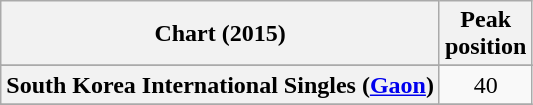<table class="wikitable sortable plainrowheaders" style="text-align:center;">
<tr>
<th scope="col">Chart (2015)</th>
<th scope="col">Peak<br>position</th>
</tr>
<tr>
</tr>
<tr>
<th scope="row">South Korea International Singles (<a href='#'>Gaon</a>)</th>
<td style="text-align:center;">40</td>
</tr>
<tr>
</tr>
</table>
